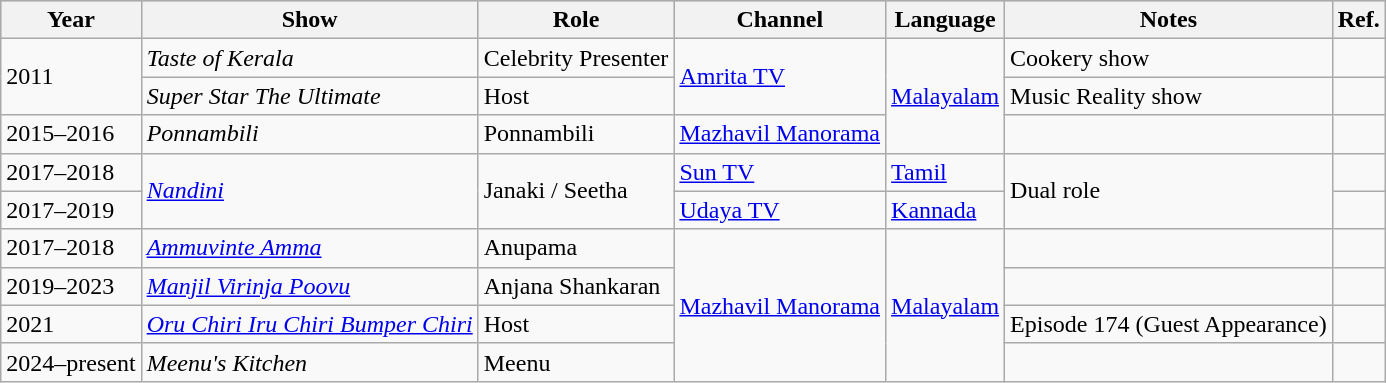<table class="wikitable">
<tr style="background:#ccc; text-align:center;">
<th>Year</th>
<th>Show</th>
<th>Role</th>
<th>Channel</th>
<th>Language</th>
<th>Notes</th>
<th>Ref.</th>
</tr>
<tr>
<td rowspan=2>2011</td>
<td><em>Taste of Kerala</em></td>
<td>Celebrity Presenter</td>
<td rowspan=2><a href='#'>Amrita TV</a></td>
<td rowspan=3><a href='#'>Malayalam</a></td>
<td>Cookery show</td>
<td></td>
</tr>
<tr>
<td><em>Super Star The Ultimate</em></td>
<td>Host</td>
<td>Music Reality show</td>
<td></td>
</tr>
<tr>
<td>2015–2016</td>
<td><em>Ponnambili</em></td>
<td>Ponnambili</td>
<td><a href='#'>Mazhavil Manorama</a></td>
<td></td>
<td></td>
</tr>
<tr>
<td>2017–2018</td>
<td rowspan=2><em><a href='#'>Nandini</a></em></td>
<td rowspan=2>Janaki / Seetha</td>
<td><a href='#'>Sun TV</a></td>
<td><a href='#'>Tamil</a></td>
<td rowspan=2>Dual role</td>
<td></td>
</tr>
<tr>
<td>2017–2019</td>
<td><a href='#'>Udaya TV</a></td>
<td><a href='#'>Kannada</a></td>
<td></td>
</tr>
<tr>
<td>2017–2018</td>
<td><em><a href='#'>Ammuvinte Amma</a></em></td>
<td>Anupama</td>
<td rowspan=4><a href='#'>Mazhavil Manorama</a></td>
<td rowspan=4><a href='#'>Malayalam</a></td>
<td></td>
<td></td>
</tr>
<tr>
<td>2019–2023</td>
<td><em><a href='#'>Manjil Virinja Poovu</a></em></td>
<td>Anjana Shankaran</td>
<td></td>
<td></td>
</tr>
<tr>
<td>2021</td>
<td><em><a href='#'>Oru Chiri Iru Chiri Bumper Chiri</a></em></td>
<td>Host</td>
<td>Episode 174 (Guest Appearance)</td>
<td></td>
</tr>
<tr>
<td>2024–present</td>
<td><em>Meenu's Kitchen</em></td>
<td>Meenu</td>
<td></td>
<td></td>
</tr>
</table>
